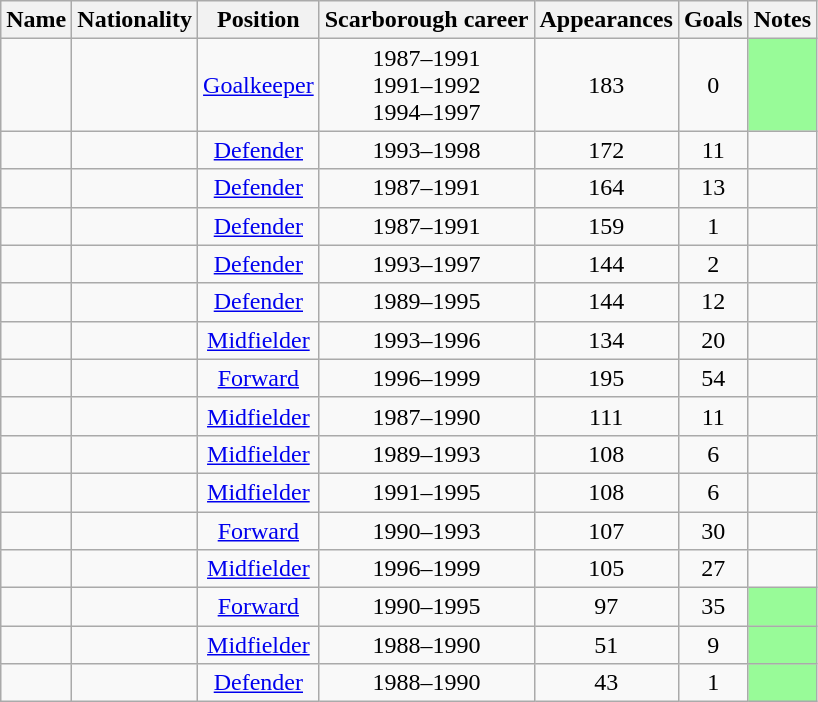<table class="wikitable sortable" style="text-align: center;">
<tr>
<th>Name</th>
<th>Nationality</th>
<th>Position</th>
<th>Scarborough career</th>
<th>Appearances</th>
<th>Goals</th>
<th class="unsortable">Notes</th>
</tr>
<tr>
<td align="left"></td>
<td align="left"></td>
<td><a href='#'>Goalkeeper</a></td>
<td>1987–1991<br>1991–1992<br>1994–1997</td>
<td>183</td>
<td>0</td>
<td style="background:#98FB98; color:black"></td>
</tr>
<tr>
<td align="left"></td>
<td align="left"></td>
<td><a href='#'>Defender</a></td>
<td>1993–1998</td>
<td>172</td>
<td>11</td>
<td></td>
</tr>
<tr>
<td align="left"></td>
<td align="left"></td>
<td><a href='#'>Defender</a></td>
<td>1987–1991</td>
<td>164</td>
<td>13</td>
<td></td>
</tr>
<tr>
<td align="left"></td>
<td align="left"></td>
<td><a href='#'>Defender</a></td>
<td>1987–1991</td>
<td>159</td>
<td>1</td>
<td></td>
</tr>
<tr>
<td align="left"></td>
<td align="left"></td>
<td><a href='#'>Defender</a></td>
<td>1993–1997</td>
<td>144</td>
<td>2</td>
<td></td>
</tr>
<tr>
<td align="left"></td>
<td align="left"></td>
<td><a href='#'>Defender</a></td>
<td>1989–1995</td>
<td>144</td>
<td>12</td>
<td></td>
</tr>
<tr>
<td align="left"></td>
<td align="left"></td>
<td><a href='#'>Midfielder</a></td>
<td>1993–1996</td>
<td>134</td>
<td>20</td>
<td></td>
</tr>
<tr>
<td align="left"></td>
<td align="left"></td>
<td><a href='#'>Forward</a></td>
<td>1996–1999</td>
<td>195</td>
<td>54</td>
<td></td>
</tr>
<tr>
<td align="left"></td>
<td align="left"></td>
<td><a href='#'>Midfielder</a></td>
<td>1987–1990</td>
<td>111</td>
<td>11</td>
<td></td>
</tr>
<tr>
<td align="left"></td>
<td align="left"></td>
<td><a href='#'>Midfielder</a></td>
<td>1989–1993</td>
<td>108</td>
<td>6</td>
<td></td>
</tr>
<tr>
<td align="left"></td>
<td align="left"></td>
<td><a href='#'>Midfielder</a></td>
<td>1991–1995</td>
<td>108</td>
<td>6</td>
<td></td>
</tr>
<tr>
<td align="left"></td>
<td align="left"></td>
<td><a href='#'>Forward</a></td>
<td>1990–1993</td>
<td>107</td>
<td>30</td>
<td></td>
</tr>
<tr>
<td align="left"></td>
<td align="left"></td>
<td><a href='#'>Midfielder</a></td>
<td>1996–1999</td>
<td>105</td>
<td>27</td>
<td></td>
</tr>
<tr>
<td align="left"></td>
<td align="left"></td>
<td><a href='#'>Forward</a></td>
<td>1990–1995</td>
<td>97</td>
<td>35</td>
<td style="background:#98FB98; color:black"></td>
</tr>
<tr>
<td align="left"></td>
<td align="left"></td>
<td><a href='#'>Midfielder</a></td>
<td>1988–1990</td>
<td>51</td>
<td>9</td>
<td style="background:#98FB98; color:black"></td>
</tr>
<tr>
<td align="left"></td>
<td align="left"></td>
<td><a href='#'>Defender</a></td>
<td>1988–1990</td>
<td>43</td>
<td>1</td>
<td style="background:#98FB98; color:black"></td>
</tr>
</table>
